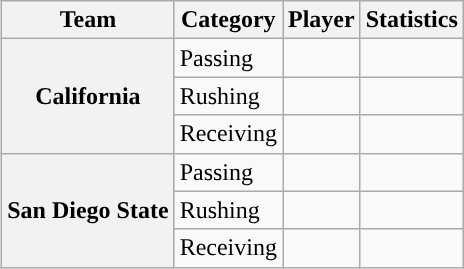<table class="wikitable" style="float:right">
<tr>
<th>Team</th>
<th>Category</th>
<th>Player</th>
<th>Statistics</th>
</tr>
<tr>
<th rowspan=3>California</th>
<td>Passing</td>
<td></td>
<td></td>
</tr>
<tr>
<td>Rushing</td>
<td></td>
<td></td>
</tr>
<tr>
<td>Receiving</td>
<td></td>
<td></td>
</tr>
<tr>
<th rowspan=3>San Diego State</th>
<td>Passing</td>
<td></td>
<td></td>
</tr>
<tr>
<td>Rushing</td>
<td></td>
<td></td>
</tr>
<tr>
<td>Receiving</td>
<td></td>
<td></td>
</tr>
</table>
